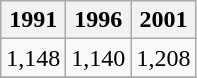<table class="wikitable">
<tr>
<th>1991</th>
<th>1996</th>
<th>2001</th>
</tr>
<tr>
<td>1,148</td>
<td>1,140</td>
<td>1,208</td>
</tr>
<tr>
</tr>
</table>
